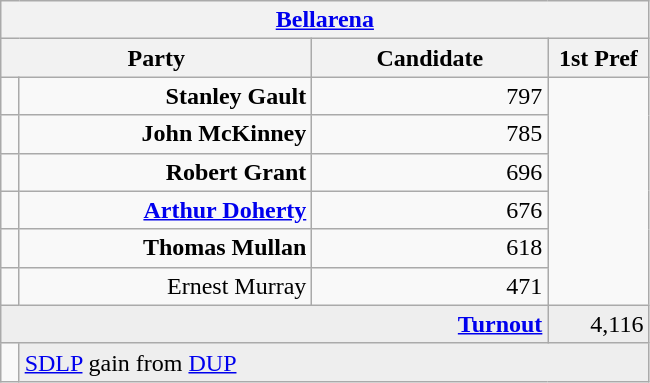<table class="wikitable">
<tr>
<th colspan="4" align="center"><a href='#'>Bellarena</a></th>
</tr>
<tr>
<th colspan="2" align="center" width=200>Party</th>
<th width=150>Candidate</th>
<th width=60>1st Pref</th>
</tr>
<tr>
<td></td>
<td align="right"><strong>Stanley Gault</strong></td>
<td align="right">797</td>
</tr>
<tr>
<td></td>
<td align="right"><strong>John McKinney</strong></td>
<td align="right">785</td>
</tr>
<tr>
<td></td>
<td align="right"><strong>Robert Grant</strong></td>
<td align="right">696</td>
</tr>
<tr>
<td></td>
<td align="right"><strong><a href='#'>Arthur Doherty</a></strong></td>
<td align="right">676</td>
</tr>
<tr>
<td></td>
<td align="right"><strong>Thomas Mullan</strong></td>
<td align="right">618</td>
</tr>
<tr>
<td></td>
<td align="right">Ernest Murray</td>
<td align="right">471</td>
</tr>
<tr bgcolor="EEEEEE">
<td colspan=3 align="right"><strong><a href='#'>Turnout</a></strong></td>
<td align="right">4,116</td>
</tr>
<tr>
<td bgcolor=></td>
<td colspan=3 bgcolor="EEEEEE"><a href='#'>SDLP</a> gain from <a href='#'>DUP</a></td>
</tr>
</table>
